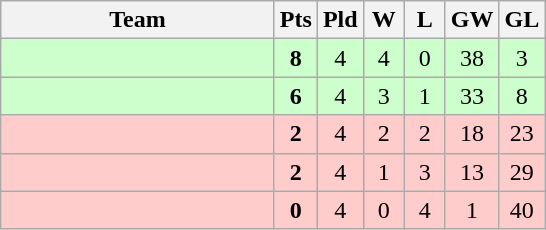<table class=wikitable style="text-align:center">
<tr>
<th width=175>Team</th>
<th width=20>Pts</th>
<th width=20>Pld</th>
<th width=20>W</th>
<th width=20>L</th>
<th width=20>GW</th>
<th width=20>GL</th>
</tr>
<tr bgcolor=ccffcc>
<td style="text-align:left"></td>
<td><strong>8</strong></td>
<td>4</td>
<td>4</td>
<td>0</td>
<td>38</td>
<td>3</td>
</tr>
<tr bgcolor=ccffcc>
<td style="text-align:left"></td>
<td><strong>6</strong></td>
<td>4</td>
<td>3</td>
<td>1</td>
<td>33</td>
<td>8</td>
</tr>
<tr bgcolor=ffcccc>
<td style="text-align:left"></td>
<td><strong>2</strong></td>
<td>4</td>
<td>2</td>
<td>2</td>
<td>18</td>
<td>23</td>
</tr>
<tr bgcolor=ffcccc>
<td style="text-align:left"></td>
<td><strong>2</strong></td>
<td>4</td>
<td>1</td>
<td>3</td>
<td>13</td>
<td>29</td>
</tr>
<tr bgcolor=ffcccc>
<td style="text-align:left"></td>
<td><strong>0</strong></td>
<td>4</td>
<td>0</td>
<td>4</td>
<td>1</td>
<td>40</td>
</tr>
</table>
